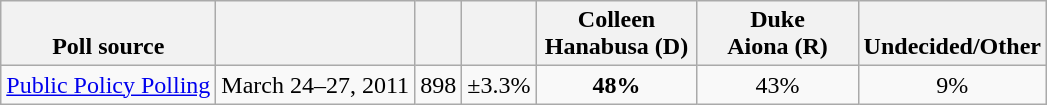<table class="wikitable" style="text-align:center">
<tr valign= bottom>
<th>Poll source</th>
<th></th>
<th></th>
<th></th>
<th style="width:100px;">Colleen<br>Hanabusa (D)</th>
<th style="width:100px;">Duke<br>Aiona (R)</th>
<th>Undecided/Other</th>
</tr>
<tr>
<td align=left><a href='#'>Public Policy Polling</a></td>
<td>March 24–27, 2011</td>
<td>898</td>
<td>±3.3%</td>
<td><strong>48%</strong></td>
<td>43%</td>
<td>9%</td>
</tr>
</table>
